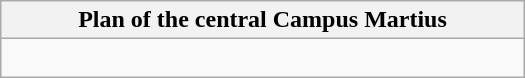<table class="wikitable" width="350px" align="center">
<tr>
<th colspan=1><span>Plan of the central Campus Martius</span></th>
</tr>
<tr>
<td><br>







































</td>
</tr>
</table>
